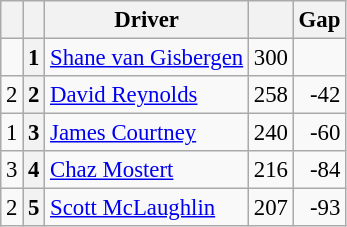<table class="wikitable" style="font-size: 95%;">
<tr>
<th></th>
<th></th>
<th>Driver</th>
<th></th>
<th>Gap</th>
</tr>
<tr>
<td align="left"></td>
<th>1</th>
<td> <a href='#'>Shane van Gisbergen</a></td>
<td align="right">300</td>
<td align="right"></td>
</tr>
<tr>
<td align="left"> 2</td>
<th>2</th>
<td> <a href='#'>David Reynolds</a></td>
<td align="right">258</td>
<td align="right">-42</td>
</tr>
<tr>
<td align="left"> 1</td>
<th>3</th>
<td> <a href='#'>James Courtney</a></td>
<td align="right">240</td>
<td align="right">-60</td>
</tr>
<tr>
<td align="left"> 3</td>
<th>4</th>
<td> <a href='#'>Chaz Mostert</a></td>
<td align="right">216</td>
<td align="right">-84</td>
</tr>
<tr>
<td align="left"> 2</td>
<th>5</th>
<td> <a href='#'>Scott McLaughlin</a></td>
<td align="right">207</td>
<td align="right">-93</td>
</tr>
</table>
